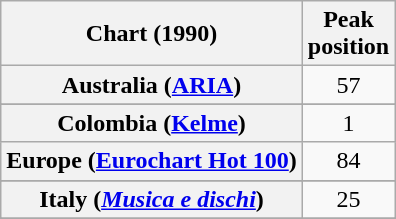<table class="wikitable sortable plainrowheaders" style="text-align:center">
<tr>
<th>Chart (1990)</th>
<th>Peak<br>position</th>
</tr>
<tr>
<th scope="row">Australia (<a href='#'>ARIA</a>)</th>
<td>57</td>
</tr>
<tr>
</tr>
<tr>
</tr>
<tr>
</tr>
<tr>
</tr>
<tr>
<th scope="row">Colombia (<a href='#'>Kelme</a>)</th>
<td>1</td>
</tr>
<tr>
<th scope="row">Europe (<a href='#'>Eurochart Hot 100</a>)</th>
<td>84</td>
</tr>
<tr>
</tr>
<tr>
</tr>
<tr>
<th scope="row">Italy (<em><a href='#'>Musica e dischi</a></em>)</th>
<td>25</td>
</tr>
<tr>
</tr>
<tr>
</tr>
<tr>
</tr>
<tr>
</tr>
<tr>
</tr>
<tr>
</tr>
</table>
